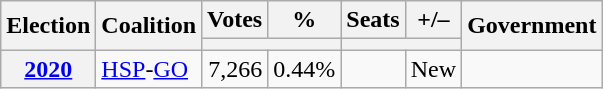<table class="wikitable">
<tr>
<th rowspan=2>Election</th>
<th rowspan=2>Coalition</th>
<th>Votes</th>
<th>%</th>
<th>Seats</th>
<th>+/–</th>
<th rowspan=2>Government</th>
</tr>
<tr>
<th colspan=2></th>
<th colspan=2></th>
</tr>
<tr>
<th><a href='#'>2020</a></th>
<td><a href='#'>HSP</a>-<a href='#'>GO</a></td>
<td align=right>7,266</td>
<td align=right>0.44%</td>
<td></td>
<td align=center>New</td>
<td></td>
</tr>
</table>
